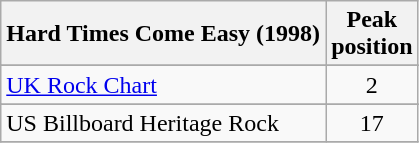<table class="wikitable sortable plainrowheaders" style="text-align:center">
<tr>
<th>Hard Times Come Easy (1998)</th>
<th>Peak<br>position</th>
</tr>
<tr>
</tr>
<tr>
</tr>
<tr>
<td align="left"><a href='#'>UK Rock Chart</a></td>
<td align="center">2</td>
</tr>
<tr>
</tr>
<tr>
<td align="left">US Billboard Heritage Rock</td>
<td>17</td>
</tr>
<tr>
</tr>
</table>
